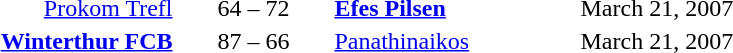<table style="text-align:center">
<tr>
<th width=160></th>
<th width=100></th>
<th width=160></th>
<th width=200></th>
</tr>
<tr>
<td align=right><a href='#'>Prokom Trefl</a> </td>
<td>64 – 72</td>
<td align=left> <strong><a href='#'>Efes Pilsen</a></strong></td>
<td align=left>March 21, 2007</td>
</tr>
<tr>
<td align=right><strong><a href='#'>Winterthur FCB</a></strong> </td>
<td>87 – 66</td>
<td align=left> <a href='#'>Panathinaikos</a></td>
<td align=left>March 21, 2007</td>
</tr>
</table>
